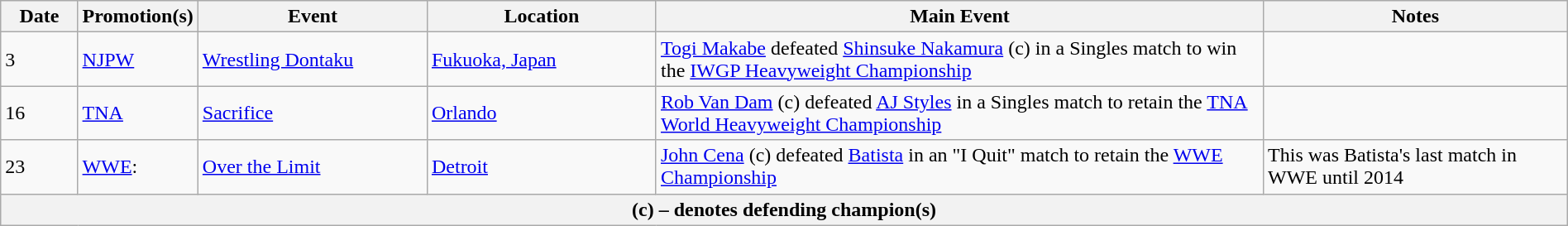<table class="wikitable" style="width:100%;">
<tr>
<th width=5%>Date</th>
<th width=5%>Promotion(s)</th>
<th style="width:15%;">Event</th>
<th style="width:15%;">Location</th>
<th style="width:40%;">Main Event</th>
<th style="width:20%;">Notes</th>
</tr>
<tr>
<td>3</td>
<td><a href='#'>NJPW</a></td>
<td><a href='#'>Wrestling Dontaku</a></td>
<td><a href='#'>Fukuoka, Japan</a></td>
<td><a href='#'>Togi Makabe</a> defeated <a href='#'>Shinsuke Nakamura</a> (c) in a Singles match to win the <a href='#'>IWGP Heavyweight Championship</a></td>
<td></td>
</tr>
<tr>
<td>16</td>
<td><a href='#'>TNA</a></td>
<td><a href='#'>Sacrifice</a></td>
<td><a href='#'>Orlando</a></td>
<td><a href='#'>Rob Van Dam</a> (c) defeated <a href='#'>AJ Styles</a> in a Singles match to retain the <a href='#'>TNA World Heavyweight Championship</a></td>
<td></td>
</tr>
<tr>
<td>23</td>
<td><a href='#'>WWE</a>:<br></td>
<td><a href='#'>Over the Limit</a></td>
<td><a href='#'>Detroit</a></td>
<td><a href='#'>John Cena</a> (c) defeated <a href='#'>Batista</a> in an "I Quit" match to retain the <a href='#'>WWE Championship</a></td>
<td>This was Batista's last match in WWE until 2014</td>
</tr>
<tr>
<th colspan="6">(c) – denotes defending champion(s)</th>
</tr>
</table>
